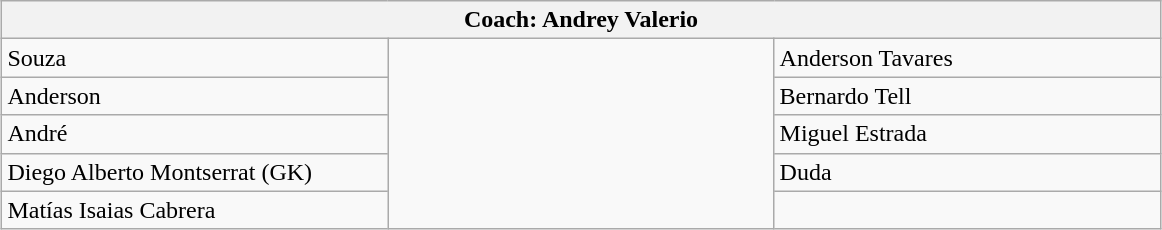<table class="wikitable"  style="margin:1em auto;">
<tr>
<th width="750" colspan="3"><strong>Coach: Andrey Valerio</strong></th>
</tr>
<tr>
<td width="250"> Souza</td>
<td width="250" rowspan="6"></td>
<td width="250"> Anderson Tavares</td>
</tr>
<tr>
<td width="250"> Anderson</td>
<td width="250"> Bernardo Tell</td>
</tr>
<tr>
<td width="250"> André</td>
<td width="250"> Miguel Estrada</td>
</tr>
<tr>
<td width="250"> Diego Alberto Montserrat (GK)</td>
<td width="250"> Duda</td>
</tr>
<tr>
<td width="250"> Matías Isaias Cabrera</td>
<td width="250"></td>
</tr>
</table>
